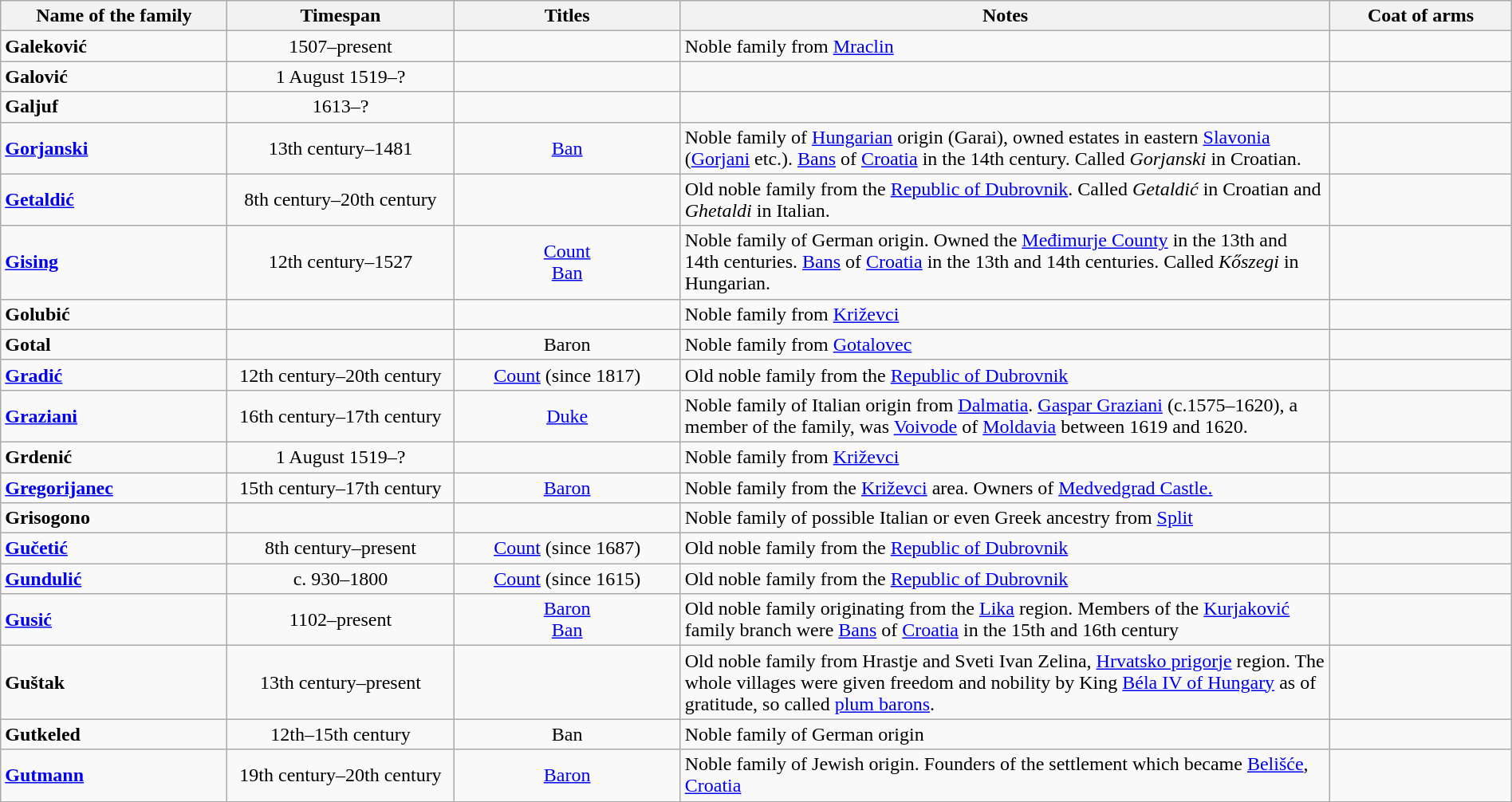<table class="wikitable" style="text-align:center" width=100%>
<tr>
<th bgcolor="silver" ! width="15%">Name of the family</th>
<th bgcolor="silver" ! width="15%">Timespan</th>
<th bgcolor="silver" ! width="15%">Titles</th>
<th bgcolor="silver" ! width="43%">Notes</th>
<th bgcolor="silver" ! width="12%">Coat of arms</th>
</tr>
<tr>
<td align="left"><strong>Galeković</strong></td>
<td>1507–present</td>
<td></td>
<td align="left">Noble family from <a href='#'>Mraclin</a></td>
<td></td>
</tr>
<tr>
<td align="left"><strong>Galović</strong></td>
<td>1 August 1519–?</td>
<td></td>
<td></td>
<td></td>
</tr>
<tr>
<td align="left"><strong>Galjuf</strong></td>
<td>1613–?</td>
<td></td>
<td></td>
<td></td>
</tr>
<tr>
<td align="left"><strong><a href='#'>Gorjanski</a></strong></td>
<td>13th century–1481</td>
<td><a href='#'>Ban</a></td>
<td align="left">Noble family of <a href='#'>Hungarian</a> origin (Garai), owned estates in eastern <a href='#'>Slavonia</a> (<a href='#'>Gorjani</a> etc.). <a href='#'>Bans</a> of <a href='#'>Croatia</a> in the 14th century. Called <em>Gorjanski</em> in Croatian.</td>
<td align="center"></td>
</tr>
<tr>
<td align="left"><a href='#'><strong>Getaldić</strong></a></td>
<td align="center">8th century–20th century</td>
<td align="center"></td>
<td align="left">Old noble family from the <a href='#'>Republic of Dubrovnik</a>. Called <em>Getaldić</em> in Croatian and <em>Ghetaldi</em> in Italian.</td>
<td align="center"></td>
</tr>
<tr>
<td align="left"><a href='#'><strong>Gising</strong></a></td>
<td align="center">12th century–1527</td>
<td align="center"><a href='#'>Count</a><br><a href='#'>Ban</a></td>
<td align="left">Noble family of German origin. Owned the <a href='#'>Međimurje County</a> in the 13th and 14th centuries. <a href='#'>Bans</a> of <a href='#'>Croatia</a> in the 13th and 14th centuries. Called <em>Kőszegi</em> in Hungarian.</td>
<td align="center"></td>
</tr>
<tr>
<td align="left"><strong>Golubić</strong></td>
<td></td>
<td></td>
<td align="left">Noble family from <a href='#'>Križevci</a></td>
<td></td>
</tr>
<tr>
<td align="left"><strong>Gotal</strong></td>
<td></td>
<td>Baron</td>
<td align="left">Noble family from <a href='#'>Gotalovec</a></td>
<td></td>
</tr>
<tr>
<td align="left"><a href='#'><strong>Gradić</strong></a></td>
<td align="center">12th century–20th century</td>
<td align="center"><a href='#'>Count</a> (since 1817)</td>
<td align="left">Old noble family from the <a href='#'>Republic of Dubrovnik</a></td>
<td align="center"></td>
</tr>
<tr>
<td align="left"><a href='#'><strong>Graziani</strong></a></td>
<td align="center">16th century–17th century</td>
<td align="center"><a href='#'>Duke</a></td>
<td align="left">Noble family of Italian origin from <a href='#'>Dalmatia</a>. <a href='#'>Gaspar Graziani</a> (c.1575–1620), a member of the family, was <a href='#'>Voivode</a> of <a href='#'>Moldavia</a> between 1619 and 1620.</td>
<td align="center"></td>
</tr>
<tr>
<td align="left"><strong>Grdenić</strong></td>
<td>1 August 1519–?</td>
<td></td>
<td align="left">Noble family from <a href='#'>Križevci</a></td>
<td></td>
</tr>
<tr>
<td align="left"><strong><a href='#'>Gregorijanec</a></strong></td>
<td align="center">15th century–17th century</td>
<td align="center"><a href='#'>Baron</a></td>
<td align="left">Noble family from the <a href='#'>Križevci</a> area. Owners of <a href='#'>Medvedgrad Castle.</a></td>
<td align="center"></td>
</tr>
<tr>
<td align="left"><strong>Grisogono</strong></td>
<td></td>
<td></td>
<td align="left">Noble family of possible Italian or even Greek ancestry from <a href='#'>Split</a></td>
<td align="center"></td>
</tr>
<tr>
<td align="left"><a href='#'><strong>Gučetić</strong></a></td>
<td align="center">8th century–present</td>
<td align="center"><a href='#'>Count</a> (since 1687)</td>
<td align="left">Old noble family from the <a href='#'>Republic of Dubrovnik</a></td>
<td align="center"></td>
</tr>
<tr>
<td align="left"><a href='#'><strong>Gundulić</strong></a></td>
<td align="center">c. 930–1800</td>
<td align="center"><a href='#'>Count</a> (since 1615)</td>
<td align="left">Old noble family from the <a href='#'>Republic of Dubrovnik</a></td>
<td align="center"></td>
</tr>
<tr>
<td align="left"><strong><a href='#'>Gusić</a></strong></td>
<td align="center">1102–present</td>
<td align="center"><a href='#'>Baron</a><br><a href='#'>Ban</a></td>
<td align="left">Old noble family originating from the <a href='#'>Lika</a> region. Members of the <a href='#'>Kurjaković</a> family branch were <a href='#'>Bans</a> of <a href='#'>Croatia</a> in the 15th and 16th century</td>
<td align="center"></td>
</tr>
<tr>
<td align="left"><strong>Guštak</strong></td>
<td>13th century–present</td>
<td></td>
<td align="left">Old noble family from Hrastje and Sveti Ivan Zelina, <a href='#'>Hrvatsko prigorje</a> region. The whole villages were given freedom and nobility by King <a href='#'>Béla IV of Hungary</a> as of gratitude, so called <a href='#'>plum barons</a>.</td>
<td></td>
</tr>
<tr>
<td align="left"><strong>Gutkeled</strong></td>
<td>12th–15th century</td>
<td>Ban</td>
<td align="left">Noble family of German origin</td>
<td align="center"></td>
</tr>
<tr>
<td align="left"><a href='#'><strong>Gutmann</strong></a></td>
<td align="center">19th century–20th century</td>
<td align="center"><a href='#'>Baron</a></td>
<td align="left">Noble family of Jewish origin. Founders of the settlement which became <a href='#'>Belišće</a>, <a href='#'>Croatia</a></td>
<td align="center"></td>
</tr>
<tr>
</tr>
</table>
